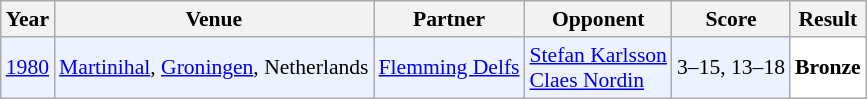<table class="sortable wikitable" style="font-size: 90%;">
<tr>
<th>Year</th>
<th>Venue</th>
<th>Partner</th>
<th>Opponent</th>
<th>Score</th>
<th>Result</th>
</tr>
<tr style="background:#ECF2FF">
<td align="center"><a href='#'>1980</a></td>
<td align="left"><a href='#'>Martinihal</a>, <a href='#'>Groningen</a>, Netherlands</td>
<td align="left"> <a href='#'>Flemming Delfs</a></td>
<td align="left"> <a href='#'>Stefan Karlsson</a><br> <a href='#'>Claes Nordin</a></td>
<td align="left">3–15, 13–18</td>
<td style="text-align:left; background:white"> <strong>Bronze</strong></td>
</tr>
</table>
